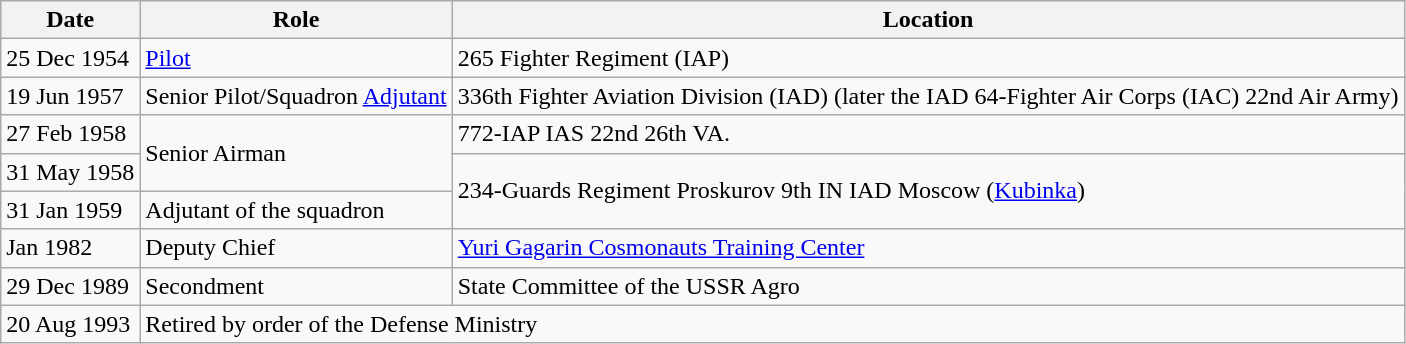<table class="wikitable">
<tr>
<th>Date</th>
<th>Role</th>
<th>Location</th>
</tr>
<tr>
<td rowspan="2">25 Dec 1954</td>
<td rowspan="2"><a href='#'>Pilot</a></td>
<td>265 Fighter Regiment (IAP)</td>
</tr>
<tr>
<td rowspan="2">336th Fighter Aviation Division (IAD) (later the IAD 64-Fighter Air Corps (IAC) 22nd Air Army)</td>
</tr>
<tr>
<td>19 Jun 1957</td>
<td>Senior Pilot/Squadron <a href='#'>Adjutant</a></td>
</tr>
<tr>
<td>27 Feb 1958</td>
<td rowspan="2">Senior Airman</td>
<td>772-IAP IAS 22nd 26th VA.</td>
</tr>
<tr>
<td>31 May 1958</td>
<td rowspan="2">234-Guards Regiment Proskurov 9th IN IAD Moscow (<a href='#'>Kubinka</a>)</td>
</tr>
<tr>
<td>31 Jan 1959</td>
<td>Adjutant of the squadron</td>
</tr>
<tr>
<td>Jan 1982</td>
<td>Deputy Chief</td>
<td><a href='#'>Yuri Gagarin Cosmonauts Training Center</a></td>
</tr>
<tr>
<td>29 Dec 1989</td>
<td>Secondment</td>
<td>State Committee of the USSR Agro</td>
</tr>
<tr>
<td>20 Aug 1993</td>
<td colspan="2">Retired by order of the Defense Ministry</td>
</tr>
</table>
